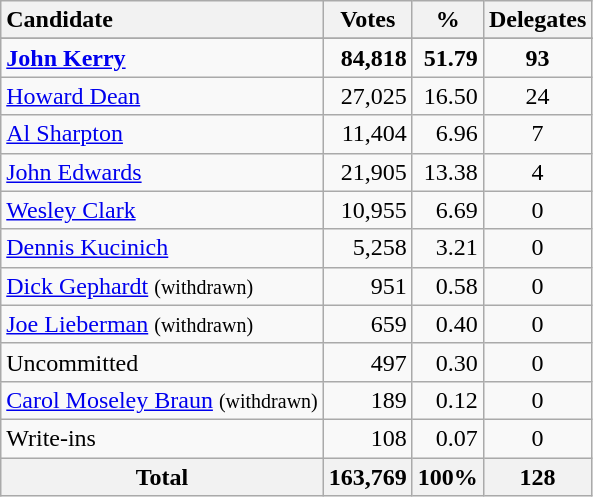<table class="wikitable sortable plainrowheaders" style="text-align:right;">
<tr>
<th style="text-align:left;">Candidate</th>
<th>Votes</th>
<th>%</th>
<th>Delegates</th>
</tr>
<tr>
</tr>
<tr>
<td style="text-align:left;"><strong><a href='#'>John Kerry</a></strong></td>
<td><strong>84,818</strong></td>
<td><strong>51.79</strong></td>
<td style="text-align:center;"><strong>93</strong></td>
</tr>
<tr>
<td style="text-align:left;"><a href='#'>Howard Dean</a></td>
<td>27,025</td>
<td>16.50</td>
<td style="text-align:center;">24</td>
</tr>
<tr>
<td style="text-align:left;"><a href='#'>Al Sharpton</a></td>
<td>11,404</td>
<td>6.96</td>
<td style="text-align:center;">7</td>
</tr>
<tr>
<td style="text-align:left;"><a href='#'>John Edwards</a></td>
<td>21,905</td>
<td>13.38</td>
<td style="text-align:center;">4</td>
</tr>
<tr>
<td style="text-align:left;"><a href='#'>Wesley Clark</a></td>
<td>10,955</td>
<td>6.69</td>
<td style="text-align:center;">0</td>
</tr>
<tr>
<td style="text-align:left;"><a href='#'>Dennis Kucinich</a></td>
<td>5,258</td>
<td>3.21</td>
<td style="text-align:center;">0</td>
</tr>
<tr>
<td style="text-align:left;"><a href='#'>Dick Gephardt</a> <small>(withdrawn)</small></td>
<td>951</td>
<td>0.58</td>
<td style="text-align:center;">0</td>
</tr>
<tr>
<td style="text-align:left;"><a href='#'>Joe Lieberman</a> <small>(withdrawn)</small></td>
<td>659</td>
<td>0.40</td>
<td style="text-align:center;">0</td>
</tr>
<tr>
<td style="text-align:left;">Uncommitted</td>
<td>497</td>
<td>0.30</td>
<td style="text-align:center;">0</td>
</tr>
<tr>
<td style="text-align:left;"><a href='#'>Carol Moseley Braun</a> <small>(withdrawn)</small></td>
<td>189</td>
<td>0.12</td>
<td style="text-align:center;">0</td>
</tr>
<tr>
<td style="text-align:left;">Write-ins</td>
<td>108</td>
<td>0.07</td>
<td style="text-align:center;">0</td>
</tr>
<tr class="sortbottom">
<th>Total</th>
<th>163,769</th>
<th>100%</th>
<th>128</th>
</tr>
</table>
